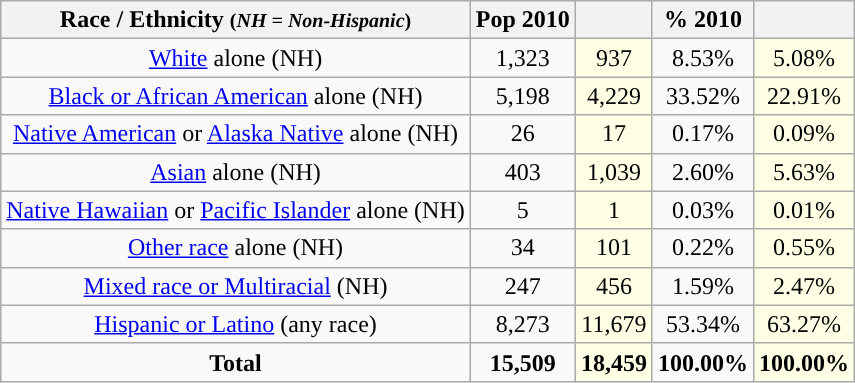<table class="wikitable" style="text-align:center;">
<tr>
<th>Race / Ethnicity <small>(<em>NH = Non-Hispanic</em>)</small></th>
<th>Pop 2010</th>
<th></th>
<th>% 2010</th>
<th></th>
</tr>
<tr>
<td><a href='#'>White</a> alone (NH)</td>
<td>1,323</td>
<td style='background: #ffffe6;'>937</td>
<td>8.53%</td>
<td style='background: #ffffe6;'>5.08%</td>
</tr>
<tr>
<td><a href='#'>Black or African American</a> alone (NH)</td>
<td>5,198</td>
<td style='background: #ffffe6;'>4,229</td>
<td>33.52%</td>
<td style='background: #ffffe6;'>22.91%</td>
</tr>
<tr>
<td><a href='#'>Native American</a> or <a href='#'>Alaska Native</a> alone (NH)</td>
<td>26</td>
<td style='background: #ffffe6;'>17</td>
<td>0.17%</td>
<td style='background: #ffffe6;'>0.09%</td>
</tr>
<tr>
<td><a href='#'>Asian</a> alone (NH)</td>
<td>403</td>
<td style='background: #ffffe6;'>1,039</td>
<td>2.60%</td>
<td style='background: #ffffe6;'>5.63%</td>
</tr>
<tr>
<td><a href='#'>Native Hawaiian</a> or <a href='#'>Pacific Islander</a> alone (NH)</td>
<td>5</td>
<td style='background: #ffffe6;'>1</td>
<td>0.03%</td>
<td style='background: #ffffe6;'>0.01%</td>
</tr>
<tr>
<td><a href='#'>Other race</a> alone (NH)</td>
<td>34</td>
<td style='background: #ffffe6;'>101</td>
<td>0.22%</td>
<td style='background: #ffffe6;'>0.55%</td>
</tr>
<tr>
<td><a href='#'>Mixed race or Multiracial</a> (NH)</td>
<td>247</td>
<td style='background: #ffffe6;'>456</td>
<td>1.59%</td>
<td style='background: #ffffe6;'>2.47%</td>
</tr>
<tr>
<td><a href='#'>Hispanic or Latino</a> (any race)</td>
<td>8,273</td>
<td style='background: #ffffe6;'>11,679</td>
<td>53.34%</td>
<td style='background: #ffffe6;'>63.27%</td>
</tr>
<tr>
<td><strong>Total</strong></td>
<td><strong>15,509</strong></td>
<td style='background: #ffffe6;'><strong>18,459</strong></td>
<td><strong>100.00%</strong></td>
<td style='background: #ffffe6;'><strong>100.00%</strong></td>
</tr>
</table>
